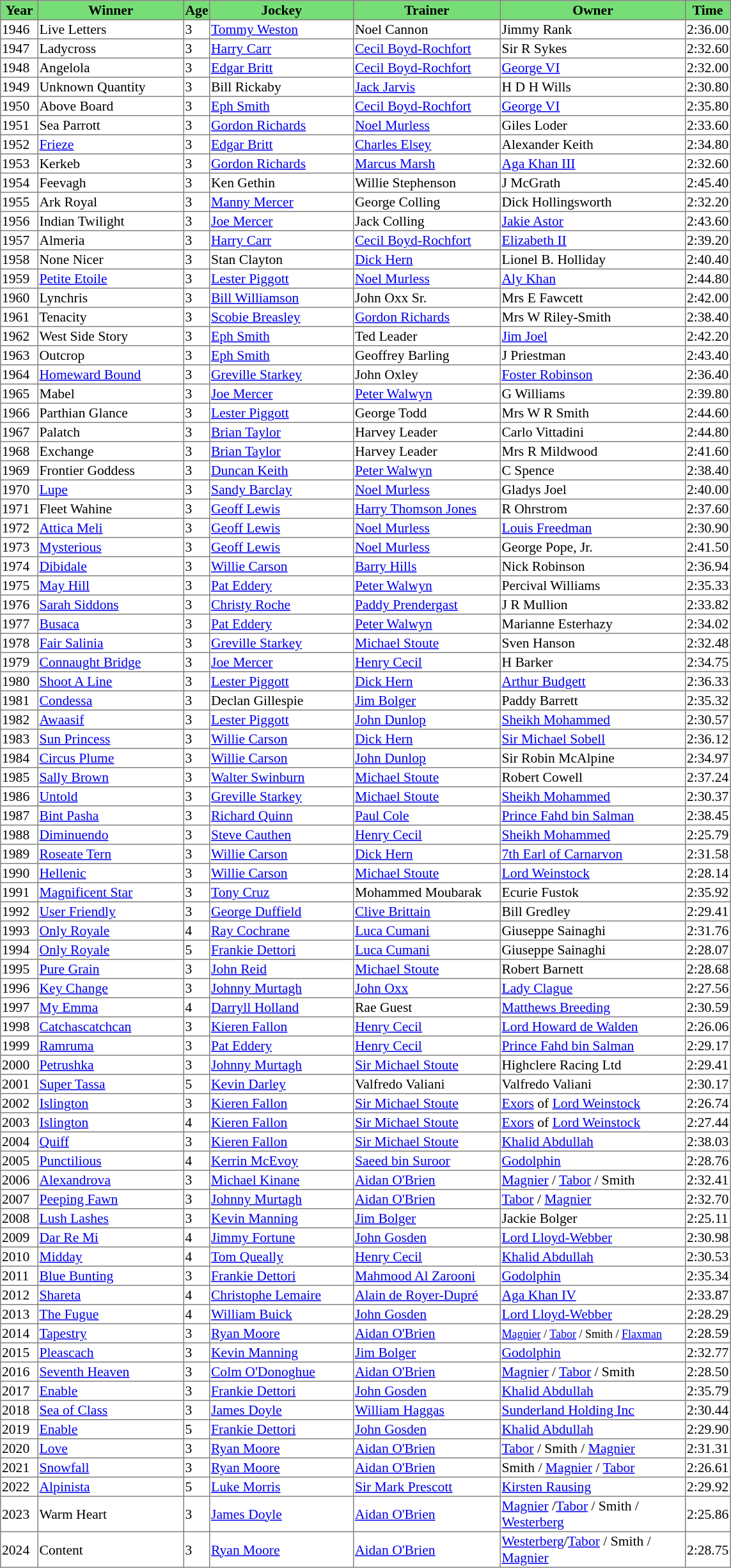<table class = "sortable" | border="1" style="border-collapse: collapse; font-size:90%">
<tr bgcolor="#77dd77" align="center">
<th style="width:36px;">Year</th>
<th style="width:149px;">Winner</th>
<th>Age</th>
<th style="width:147px;">Jockey</th>
<th style="width:150px;">Trainer</th>
<th style="width:190px;">Owner</th>
<th>Time</th>
</tr>
<tr>
<td>1946</td>
<td>Live Letters</td>
<td>3</td>
<td><a href='#'>Tommy Weston</a></td>
<td>Noel Cannon</td>
<td>Jimmy Rank</td>
<td>2:36.00</td>
</tr>
<tr>
<td>1947</td>
<td>Ladycross</td>
<td>3</td>
<td><a href='#'>Harry Carr</a></td>
<td><a href='#'>Cecil Boyd-Rochfort</a></td>
<td>Sir R Sykes</td>
<td>2:32.60</td>
</tr>
<tr>
<td>1948</td>
<td>Angelola</td>
<td>3</td>
<td><a href='#'>Edgar Britt</a></td>
<td><a href='#'>Cecil Boyd-Rochfort</a></td>
<td><a href='#'>George VI</a></td>
<td>2:32.00</td>
</tr>
<tr>
<td>1949</td>
<td>Unknown Quantity</td>
<td>3</td>
<td>Bill Rickaby</td>
<td><a href='#'>Jack Jarvis</a></td>
<td>H D H Wills</td>
<td>2:30.80</td>
</tr>
<tr>
<td>1950</td>
<td>Above Board</td>
<td>3</td>
<td><a href='#'>Eph Smith</a></td>
<td><a href='#'>Cecil Boyd-Rochfort</a></td>
<td><a href='#'>George VI</a></td>
<td>2:35.80</td>
</tr>
<tr>
<td>1951</td>
<td>Sea Parrott</td>
<td>3</td>
<td><a href='#'>Gordon Richards</a></td>
<td><a href='#'>Noel Murless</a></td>
<td>Giles Loder</td>
<td>2:33.60</td>
</tr>
<tr>
<td>1952</td>
<td><a href='#'>Frieze</a></td>
<td>3</td>
<td><a href='#'>Edgar Britt</a></td>
<td><a href='#'>Charles Elsey</a></td>
<td>Alexander Keith</td>
<td>2:34.80</td>
</tr>
<tr>
<td>1953</td>
<td>Kerkeb</td>
<td>3</td>
<td><a href='#'>Gordon Richards</a></td>
<td><a href='#'>Marcus Marsh</a></td>
<td><a href='#'>Aga Khan III</a></td>
<td>2:32.60</td>
</tr>
<tr>
<td>1954</td>
<td>Feevagh</td>
<td>3</td>
<td>Ken Gethin</td>
<td>Willie Stephenson</td>
<td>J McGrath</td>
<td>2:45.40</td>
</tr>
<tr>
<td>1955</td>
<td>Ark Royal</td>
<td>3</td>
<td><a href='#'>Manny Mercer</a></td>
<td>George Colling</td>
<td>Dick Hollingsworth</td>
<td>2:32.20</td>
</tr>
<tr>
<td>1956</td>
<td>Indian Twilight</td>
<td>3</td>
<td><a href='#'>Joe Mercer</a></td>
<td>Jack Colling</td>
<td><a href='#'>Jakie Astor</a></td>
<td>2:43.60</td>
</tr>
<tr>
<td>1957</td>
<td>Almeria</td>
<td>3</td>
<td><a href='#'>Harry Carr</a></td>
<td><a href='#'>Cecil Boyd-Rochfort</a></td>
<td><a href='#'>Elizabeth II</a></td>
<td>2:39.20</td>
</tr>
<tr>
<td>1958</td>
<td>None Nicer</td>
<td>3</td>
<td>Stan Clayton</td>
<td><a href='#'>Dick Hern</a></td>
<td>Lionel B. Holliday</td>
<td>2:40.40</td>
</tr>
<tr>
<td>1959</td>
<td><a href='#'>Petite Etoile</a></td>
<td>3</td>
<td><a href='#'>Lester Piggott</a></td>
<td><a href='#'>Noel Murless</a></td>
<td><a href='#'>Aly Khan</a></td>
<td>2:44.80</td>
</tr>
<tr>
<td>1960</td>
<td>Lynchris</td>
<td>3</td>
<td><a href='#'>Bill Williamson</a></td>
<td>John Oxx Sr.</td>
<td>Mrs E Fawcett</td>
<td>2:42.00</td>
</tr>
<tr>
<td>1961</td>
<td>Tenacity</td>
<td>3</td>
<td><a href='#'>Scobie Breasley</a></td>
<td><a href='#'>Gordon Richards</a></td>
<td>Mrs W Riley-Smith</td>
<td>2:38.40</td>
</tr>
<tr>
<td>1962</td>
<td>West Side Story</td>
<td>3</td>
<td><a href='#'>Eph Smith</a></td>
<td>Ted Leader</td>
<td><a href='#'>Jim Joel</a></td>
<td>2:42.20</td>
</tr>
<tr>
<td>1963</td>
<td>Outcrop</td>
<td>3</td>
<td><a href='#'>Eph Smith</a></td>
<td>Geoffrey Barling</td>
<td>J Priestman</td>
<td>2:43.40</td>
</tr>
<tr>
<td>1964</td>
<td><a href='#'>Homeward Bound</a></td>
<td>3</td>
<td><a href='#'>Greville Starkey</a></td>
<td>John Oxley</td>
<td><a href='#'>Foster Robinson</a></td>
<td>2:36.40</td>
</tr>
<tr>
<td>1965</td>
<td>Mabel</td>
<td>3</td>
<td><a href='#'>Joe Mercer</a></td>
<td><a href='#'>Peter Walwyn</a></td>
<td>G Williams</td>
<td>2:39.80</td>
</tr>
<tr>
<td>1966</td>
<td>Parthian Glance</td>
<td>3</td>
<td><a href='#'>Lester Piggott</a></td>
<td>George Todd</td>
<td>Mrs W R Smith</td>
<td>2:44.60</td>
</tr>
<tr>
<td>1967</td>
<td>Palatch</td>
<td>3</td>
<td><a href='#'>Brian Taylor</a></td>
<td>Harvey Leader</td>
<td>Carlo Vittadini</td>
<td>2:44.80</td>
</tr>
<tr>
<td>1968</td>
<td>Exchange</td>
<td>3</td>
<td><a href='#'>Brian Taylor</a></td>
<td>Harvey Leader</td>
<td>Mrs R Mildwood</td>
<td>2:41.60</td>
</tr>
<tr>
<td>1969</td>
<td>Frontier Goddess</td>
<td>3</td>
<td><a href='#'>Duncan Keith</a></td>
<td><a href='#'>Peter Walwyn</a></td>
<td>C Spence</td>
<td>2:38.40</td>
</tr>
<tr>
<td>1970</td>
<td><a href='#'>Lupe</a></td>
<td>3</td>
<td><a href='#'>Sandy Barclay</a></td>
<td><a href='#'>Noel Murless</a></td>
<td>Gladys Joel</td>
<td>2:40.00</td>
</tr>
<tr>
<td>1971</td>
<td>Fleet Wahine</td>
<td>3</td>
<td><a href='#'>Geoff Lewis</a></td>
<td><a href='#'>Harry Thomson Jones</a></td>
<td>R Ohrstrom</td>
<td>2:37.60</td>
</tr>
<tr>
<td>1972</td>
<td><a href='#'>Attica Meli</a></td>
<td>3</td>
<td><a href='#'>Geoff Lewis</a></td>
<td><a href='#'>Noel Murless</a></td>
<td><a href='#'>Louis Freedman</a></td>
<td>2:30.90</td>
</tr>
<tr>
<td>1973</td>
<td><a href='#'>Mysterious</a></td>
<td>3</td>
<td><a href='#'>Geoff Lewis</a></td>
<td><a href='#'>Noel Murless</a></td>
<td>George Pope, Jr.</td>
<td>2:41.50</td>
</tr>
<tr>
<td>1974</td>
<td><a href='#'>Dibidale</a></td>
<td>3</td>
<td><a href='#'>Willie Carson</a></td>
<td><a href='#'>Barry Hills</a></td>
<td>Nick Robinson</td>
<td>2:36.94</td>
</tr>
<tr>
<td>1975</td>
<td><a href='#'>May Hill</a></td>
<td>3</td>
<td><a href='#'>Pat Eddery</a></td>
<td><a href='#'>Peter Walwyn</a></td>
<td>Percival Williams</td>
<td>2:35.33</td>
</tr>
<tr>
<td>1976</td>
<td><a href='#'>Sarah Siddons</a></td>
<td>3</td>
<td><a href='#'>Christy Roche</a></td>
<td><a href='#'>Paddy Prendergast</a></td>
<td>J R Mullion</td>
<td>2:33.82</td>
</tr>
<tr>
<td>1977</td>
<td><a href='#'>Busaca</a></td>
<td>3</td>
<td><a href='#'>Pat Eddery</a></td>
<td><a href='#'>Peter Walwyn</a></td>
<td>Marianne Esterhazy</td>
<td>2:34.02</td>
</tr>
<tr>
<td>1978</td>
<td><a href='#'>Fair Salinia</a></td>
<td>3</td>
<td><a href='#'>Greville Starkey</a></td>
<td><a href='#'>Michael Stoute</a></td>
<td>Sven Hanson</td>
<td>2:32.48</td>
</tr>
<tr>
<td>1979</td>
<td><a href='#'>Connaught Bridge</a></td>
<td>3</td>
<td><a href='#'>Joe Mercer</a></td>
<td><a href='#'>Henry Cecil</a></td>
<td>H Barker</td>
<td>2:34.75</td>
</tr>
<tr>
<td>1980</td>
<td><a href='#'>Shoot A Line</a></td>
<td>3</td>
<td><a href='#'>Lester Piggott</a></td>
<td><a href='#'>Dick Hern</a></td>
<td><a href='#'>Arthur Budgett</a></td>
<td>2:36.33</td>
</tr>
<tr>
<td>1981</td>
<td><a href='#'>Condessa</a></td>
<td>3</td>
<td>Declan Gillespie</td>
<td><a href='#'>Jim Bolger</a></td>
<td>Paddy Barrett</td>
<td>2:35.32</td>
</tr>
<tr>
<td>1982</td>
<td><a href='#'>Awaasif</a></td>
<td>3</td>
<td><a href='#'>Lester Piggott</a></td>
<td><a href='#'>John Dunlop</a></td>
<td><a href='#'>Sheikh Mohammed</a></td>
<td>2:30.57</td>
</tr>
<tr>
<td>1983</td>
<td><a href='#'>Sun Princess</a></td>
<td>3</td>
<td><a href='#'>Willie Carson</a></td>
<td><a href='#'>Dick Hern</a></td>
<td><a href='#'>Sir Michael Sobell</a></td>
<td>2:36.12</td>
</tr>
<tr>
<td>1984</td>
<td><a href='#'>Circus Plume</a></td>
<td>3</td>
<td><a href='#'>Willie Carson</a></td>
<td><a href='#'>John Dunlop</a></td>
<td>Sir Robin McAlpine</td>
<td>2:34.97</td>
</tr>
<tr>
<td>1985</td>
<td><a href='#'>Sally Brown</a></td>
<td>3</td>
<td><a href='#'>Walter Swinburn</a></td>
<td><a href='#'>Michael Stoute</a></td>
<td>Robert Cowell</td>
<td>2:37.24</td>
</tr>
<tr>
<td>1986</td>
<td><a href='#'>Untold</a></td>
<td>3</td>
<td><a href='#'>Greville Starkey</a></td>
<td><a href='#'>Michael Stoute</a></td>
<td><a href='#'>Sheikh Mohammed</a></td>
<td>2:30.37</td>
</tr>
<tr>
<td>1987</td>
<td><a href='#'>Bint Pasha</a></td>
<td>3</td>
<td><a href='#'>Richard Quinn</a></td>
<td><a href='#'>Paul Cole</a></td>
<td><a href='#'>Prince Fahd bin Salman</a></td>
<td>2:38.45</td>
</tr>
<tr>
<td>1988</td>
<td><a href='#'>Diminuendo</a></td>
<td>3</td>
<td><a href='#'>Steve Cauthen</a></td>
<td><a href='#'>Henry Cecil</a></td>
<td><a href='#'>Sheikh Mohammed</a></td>
<td>2:25.79</td>
</tr>
<tr>
<td>1989</td>
<td><a href='#'>Roseate Tern</a></td>
<td>3</td>
<td><a href='#'>Willie Carson</a></td>
<td><a href='#'>Dick Hern</a></td>
<td><a href='#'>7th Earl of Carnarvon</a></td>
<td>2:31.58</td>
</tr>
<tr>
<td>1990</td>
<td><a href='#'>Hellenic</a></td>
<td>3</td>
<td><a href='#'>Willie Carson</a></td>
<td><a href='#'>Michael Stoute</a></td>
<td><a href='#'>Lord Weinstock</a></td>
<td>2:28.14</td>
</tr>
<tr>
<td>1991</td>
<td><a href='#'>Magnificent Star</a></td>
<td>3</td>
<td><a href='#'>Tony Cruz</a></td>
<td>Mohammed Moubarak</td>
<td>Ecurie Fustok</td>
<td>2:35.92</td>
</tr>
<tr>
<td>1992</td>
<td><a href='#'>User Friendly</a></td>
<td>3</td>
<td><a href='#'>George Duffield</a></td>
<td><a href='#'>Clive Brittain</a></td>
<td>Bill Gredley</td>
<td>2:29.41</td>
</tr>
<tr>
<td>1993</td>
<td><a href='#'>Only Royale</a></td>
<td>4</td>
<td><a href='#'>Ray Cochrane</a></td>
<td><a href='#'>Luca Cumani</a></td>
<td>Giuseppe Sainaghi</td>
<td>2:31.76</td>
</tr>
<tr>
<td>1994</td>
<td><a href='#'>Only Royale</a></td>
<td>5</td>
<td><a href='#'>Frankie Dettori</a></td>
<td><a href='#'>Luca Cumani</a></td>
<td>Giuseppe Sainaghi</td>
<td>2:28.07</td>
</tr>
<tr>
<td>1995</td>
<td><a href='#'>Pure Grain</a></td>
<td>3</td>
<td><a href='#'>John Reid</a></td>
<td><a href='#'>Michael Stoute</a></td>
<td>Robert Barnett</td>
<td>2:28.68</td>
</tr>
<tr>
<td>1996</td>
<td><a href='#'>Key Change</a></td>
<td>3</td>
<td><a href='#'>Johnny Murtagh</a></td>
<td><a href='#'>John Oxx</a></td>
<td><a href='#'>Lady Clague</a></td>
<td>2:27.56</td>
</tr>
<tr>
<td>1997</td>
<td><a href='#'>My Emma</a></td>
<td>4</td>
<td><a href='#'>Darryll Holland</a></td>
<td>Rae Guest</td>
<td><a href='#'>Matthews Breeding</a></td>
<td>2:30.59</td>
</tr>
<tr>
<td>1998</td>
<td><a href='#'>Catchascatchcan</a></td>
<td>3</td>
<td><a href='#'>Kieren Fallon</a></td>
<td><a href='#'>Henry Cecil</a></td>
<td><a href='#'>Lord Howard de Walden</a></td>
<td>2:26.06</td>
</tr>
<tr>
<td>1999</td>
<td><a href='#'>Ramruma</a></td>
<td>3</td>
<td><a href='#'>Pat Eddery</a></td>
<td><a href='#'>Henry Cecil</a></td>
<td><a href='#'>Prince Fahd bin Salman</a></td>
<td>2:29.17</td>
</tr>
<tr>
<td>2000</td>
<td><a href='#'>Petrushka</a></td>
<td>3</td>
<td><a href='#'>Johnny Murtagh</a></td>
<td><a href='#'>Sir Michael Stoute</a></td>
<td>Highclere Racing Ltd</td>
<td>2:29.41</td>
</tr>
<tr>
<td>2001</td>
<td><a href='#'>Super Tassa</a></td>
<td>5</td>
<td><a href='#'>Kevin Darley</a></td>
<td>Valfredo Valiani</td>
<td>Valfredo Valiani</td>
<td>2:30.17</td>
</tr>
<tr>
<td>2002</td>
<td><a href='#'>Islington</a></td>
<td>3</td>
<td><a href='#'>Kieren Fallon</a></td>
<td><a href='#'>Sir Michael Stoute</a></td>
<td><a href='#'>Exors</a> of <a href='#'>Lord Weinstock</a></td>
<td>2:26.74</td>
</tr>
<tr>
<td>2003</td>
<td><a href='#'>Islington</a></td>
<td>4</td>
<td><a href='#'>Kieren Fallon</a></td>
<td><a href='#'>Sir Michael Stoute</a></td>
<td><a href='#'>Exors</a> of <a href='#'>Lord Weinstock</a></td>
<td>2:27.44</td>
</tr>
<tr>
<td>2004</td>
<td><a href='#'>Quiff</a></td>
<td>3</td>
<td><a href='#'>Kieren Fallon</a></td>
<td><a href='#'>Sir Michael Stoute</a></td>
<td><a href='#'>Khalid Abdullah</a></td>
<td>2:38.03</td>
</tr>
<tr>
<td>2005</td>
<td><a href='#'>Punctilious</a></td>
<td>4</td>
<td><a href='#'>Kerrin McEvoy</a></td>
<td><a href='#'>Saeed bin Suroor</a></td>
<td><a href='#'>Godolphin</a></td>
<td>2:28.76</td>
</tr>
<tr>
<td>2006</td>
<td><a href='#'>Alexandrova</a></td>
<td>3</td>
<td><a href='#'>Michael Kinane</a></td>
<td><a href='#'>Aidan O'Brien</a></td>
<td><a href='#'>Magnier</a> / <a href='#'>Tabor</a> / Smith </td>
<td>2:32.41</td>
</tr>
<tr>
<td>2007</td>
<td><a href='#'>Peeping Fawn</a></td>
<td>3</td>
<td><a href='#'>Johnny Murtagh</a></td>
<td><a href='#'>Aidan O'Brien</a></td>
<td><a href='#'>Tabor</a> / <a href='#'>Magnier</a></td>
<td>2:32.70</td>
</tr>
<tr>
<td>2008</td>
<td><a href='#'>Lush Lashes</a> </td>
<td>3</td>
<td><a href='#'>Kevin Manning</a></td>
<td><a href='#'>Jim Bolger</a></td>
<td>Jackie Bolger</td>
<td>2:25.11</td>
</tr>
<tr>
<td>2009</td>
<td><a href='#'>Dar Re Mi</a></td>
<td>4</td>
<td><a href='#'>Jimmy Fortune</a></td>
<td><a href='#'>John Gosden</a></td>
<td><a href='#'>Lord Lloyd-Webber</a></td>
<td>2:30.98</td>
</tr>
<tr>
<td>2010</td>
<td><a href='#'>Midday</a></td>
<td>4</td>
<td><a href='#'>Tom Queally</a></td>
<td><a href='#'>Henry Cecil</a></td>
<td><a href='#'>Khalid Abdullah</a></td>
<td>2:30.53</td>
</tr>
<tr>
<td>2011</td>
<td><a href='#'>Blue Bunting</a></td>
<td>3</td>
<td><a href='#'>Frankie Dettori</a></td>
<td><a href='#'>Mahmood Al Zarooni</a></td>
<td><a href='#'>Godolphin</a></td>
<td>2:35.34</td>
</tr>
<tr>
<td>2012</td>
<td><a href='#'>Shareta</a></td>
<td>4</td>
<td><a href='#'>Christophe Lemaire</a></td>
<td><a href='#'>Alain de Royer-Dupré</a></td>
<td><a href='#'>Aga Khan IV</a></td>
<td>2:33.87</td>
</tr>
<tr>
<td>2013</td>
<td><a href='#'>The Fugue</a></td>
<td>4</td>
<td><a href='#'>William Buick</a></td>
<td><a href='#'>John Gosden</a></td>
<td><a href='#'>Lord Lloyd-Webber</a></td>
<td>2:28.29</td>
</tr>
<tr>
<td>2014</td>
<td><a href='#'>Tapestry</a></td>
<td>3</td>
<td><a href='#'>Ryan Moore</a></td>
<td><a href='#'>Aidan O'Brien</a></td>
<td><small><a href='#'>Magnier</a> / <a href='#'>Tabor</a> / Smith  / <a href='#'>Flaxman</a></small></td>
<td>2:28.59</td>
</tr>
<tr>
<td>2015</td>
<td><a href='#'>Pleascach</a></td>
<td>3</td>
<td><a href='#'>Kevin Manning</a></td>
<td><a href='#'>Jim Bolger</a></td>
<td><a href='#'>Godolphin</a></td>
<td>2:32.77</td>
</tr>
<tr>
<td>2016</td>
<td><a href='#'>Seventh Heaven</a></td>
<td>3</td>
<td><a href='#'>Colm O'Donoghue</a></td>
<td><a href='#'>Aidan O'Brien</a></td>
<td><a href='#'>Magnier</a> / <a href='#'>Tabor</a> / Smith </td>
<td>2:28.50</td>
</tr>
<tr>
<td>2017</td>
<td><a href='#'>Enable</a></td>
<td>3</td>
<td><a href='#'>Frankie Dettori</a></td>
<td><a href='#'>John Gosden</a></td>
<td><a href='#'>Khalid Abdullah</a></td>
<td>2:35.79</td>
</tr>
<tr>
<td>2018</td>
<td><a href='#'>Sea of Class</a></td>
<td>3</td>
<td><a href='#'>James Doyle</a></td>
<td><a href='#'>William Haggas</a></td>
<td><a href='#'>Sunderland Holding Inc</a></td>
<td>2:30.44</td>
</tr>
<tr>
<td>2019</td>
<td><a href='#'>Enable</a></td>
<td>5</td>
<td><a href='#'>Frankie Dettori</a></td>
<td><a href='#'>John Gosden</a></td>
<td><a href='#'>Khalid Abdullah</a></td>
<td>2:29.90</td>
</tr>
<tr>
<td>2020</td>
<td><a href='#'>Love</a></td>
<td>3</td>
<td><a href='#'>Ryan Moore</a></td>
<td><a href='#'>Aidan O'Brien</a></td>
<td><a href='#'>Tabor</a> / Smith  / <a href='#'>Magnier</a></td>
<td>2:31.31</td>
</tr>
<tr>
<td>2021</td>
<td><a href='#'>Snowfall</a></td>
<td>3</td>
<td><a href='#'>Ryan Moore</a></td>
<td><a href='#'>Aidan O'Brien</a></td>
<td>Smith  / <a href='#'>Magnier</a> / <a href='#'>Tabor</a></td>
<td>2:26.61</td>
</tr>
<tr>
<td>2022</td>
<td><a href='#'>Alpinista</a></td>
<td>5</td>
<td><a href='#'>Luke Morris</a></td>
<td><a href='#'>Sir Mark Prescott</a></td>
<td><a href='#'>Kirsten Rausing</a></td>
<td>2:29.92</td>
</tr>
<tr>
<td>2023</td>
<td>Warm Heart</td>
<td>3</td>
<td><a href='#'>James Doyle</a></td>
<td><a href='#'>Aidan O'Brien</a></td>
<td><a href='#'>Magnier</a> /<a href='#'>Tabor</a> / Smith / <a href='#'>Westerberg</a></td>
<td>2:25.86</td>
</tr>
<tr>
<td>2024</td>
<td>Content</td>
<td>3</td>
<td><a href='#'>Ryan Moore</a></td>
<td><a href='#'>Aidan O'Brien</a></td>
<td><a href='#'>Westerberg</a>/<a href='#'>Tabor</a> / Smith / <a href='#'>Magnier</a></td>
<td>2:28.75</td>
</tr>
</table>
